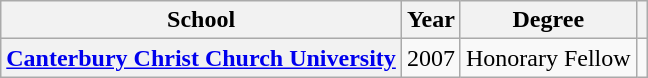<table class="wikitable plainrowheaders">
<tr>
<th scope="col">School</th>
<th scope="col">Year</th>
<th scope="col">Degree</th>
<th scope="col" class="unsortable"></th>
</tr>
<tr>
<th scope="row"><a href='#'>Canterbury Christ Church University</a></th>
<td>2007</td>
<td>Honorary Fellow</td>
<td style="text-align:center;"></td>
</tr>
</table>
